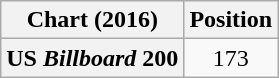<table class="wikitable plainrowheaders" style="text-align:center">
<tr>
<th scope="col">Chart (2016)</th>
<th scope="col">Position</th>
</tr>
<tr>
<th scope="row">US <em>Billboard</em> 200</th>
<td>173</td>
</tr>
</table>
